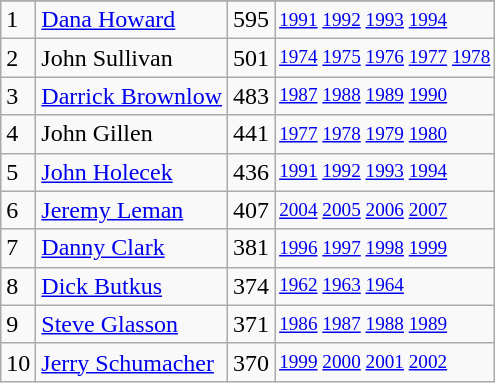<table class="wikitable">
<tr>
</tr>
<tr>
<td>1</td>
<td><a href='#'>Dana Howard</a></td>
<td>595</td>
<td style="font-size:80%;"><a href='#'>1991</a> <a href='#'>1992</a> <a href='#'>1993</a> <a href='#'>1994</a></td>
</tr>
<tr>
<td>2</td>
<td>John Sullivan</td>
<td>501</td>
<td style="font-size:80%;"><a href='#'>1974</a> <a href='#'>1975</a> <a href='#'>1976</a> <a href='#'>1977</a> <a href='#'>1978</a></td>
</tr>
<tr>
<td>3</td>
<td><a href='#'>Darrick Brownlow</a></td>
<td>483</td>
<td style="font-size:80%;"><a href='#'>1987</a> <a href='#'>1988</a> <a href='#'>1989</a> <a href='#'>1990</a></td>
</tr>
<tr>
<td>4</td>
<td>John Gillen</td>
<td>441</td>
<td style="font-size:80%;"><a href='#'>1977</a> <a href='#'>1978</a> <a href='#'>1979</a> <a href='#'>1980</a></td>
</tr>
<tr>
<td>5</td>
<td><a href='#'>John Holecek</a></td>
<td>436</td>
<td style="font-size:80%;"><a href='#'>1991</a> <a href='#'>1992</a> <a href='#'>1993</a> <a href='#'>1994</a></td>
</tr>
<tr>
<td>6</td>
<td><a href='#'>Jeremy Leman</a></td>
<td>407</td>
<td style="font-size:80%;"><a href='#'>2004</a> <a href='#'>2005</a> <a href='#'>2006</a> <a href='#'>2007</a></td>
</tr>
<tr>
<td>7</td>
<td><a href='#'>Danny Clark</a></td>
<td>381</td>
<td style="font-size:80%;"><a href='#'>1996</a> <a href='#'>1997</a> <a href='#'>1998</a> <a href='#'>1999</a></td>
</tr>
<tr>
<td>8</td>
<td><a href='#'>Dick Butkus</a></td>
<td>374</td>
<td style="font-size:80%;"><a href='#'>1962</a> <a href='#'>1963</a> <a href='#'>1964</a></td>
</tr>
<tr>
<td>9</td>
<td><a href='#'>Steve Glasson</a></td>
<td>371</td>
<td style="font-size:80%;"><a href='#'>1986</a> <a href='#'>1987</a> <a href='#'>1988</a> <a href='#'>1989</a></td>
</tr>
<tr>
<td>10</td>
<td><a href='#'>Jerry Schumacher</a></td>
<td>370</td>
<td style="font-size:80%;"><a href='#'>1999</a> <a href='#'>2000</a> <a href='#'>2001</a> <a href='#'>2002</a></td>
</tr>
</table>
